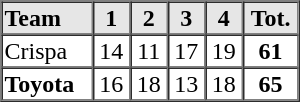<table border=1 cellspacing=0 width=200 style="margin-left:3em;" align=right>
<tr style="text-align:center; background-color:#e6e6e6;">
<th align=left width=6%>Team</th>
<th width=3%>1</th>
<th width=3%>2</th>
<th width=3%>3</th>
<th width=3%>4</th>
<th width=4%>Tot.</th>
</tr>
<tr style="text-align:center;">
<td align=left>Crispa</td>
<td>14</td>
<td>11</td>
<td>17</td>
<td>19</td>
<td><strong>61</strong></td>
</tr>
<tr style="text-align:center;">
<td align=left><strong>Toyota</strong></td>
<td>16</td>
<td>18</td>
<td>13</td>
<td>18</td>
<td><strong>65</strong></td>
</tr>
</table>
